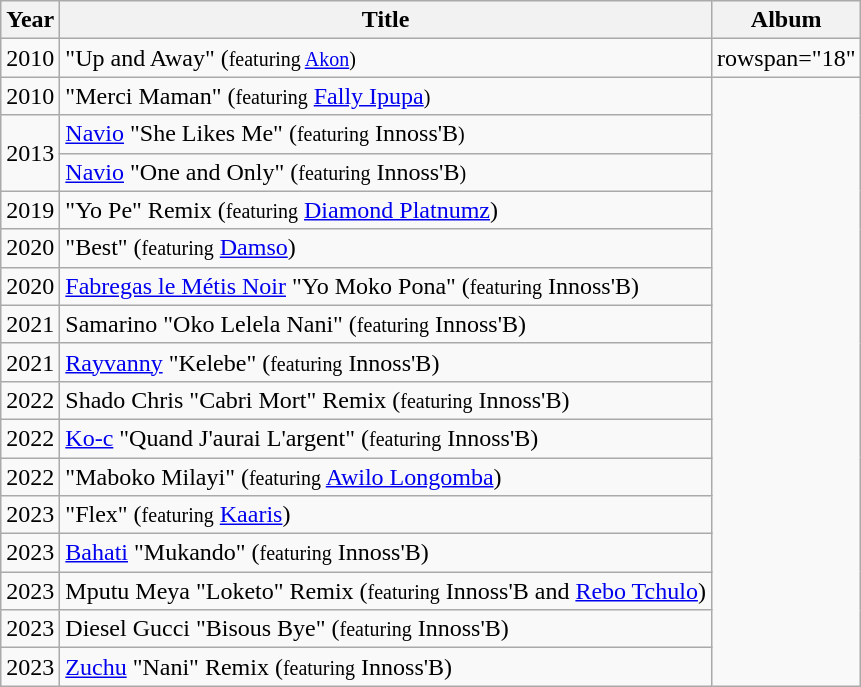<table class="wikitable sortable">
<tr>
<th>Year</th>
<th>Title</th>
<th>Album</th>
</tr>
<tr>
<td>2010</td>
<td>"Up and Away" (<small>featuring <a href='#'>Akon</a>)</small></td>
<td>rowspan="18"</td>
</tr>
<tr>
<td>2010</td>
<td>"Merci Maman" (<small>featuring</small> <a href='#'>Fally Ipupa</a><small>)</small></td>
</tr>
<tr>
<td rowspan="2">2013</td>
<td><a href='#'>Navio</a> "She Likes Me" (<small>featuring</small> Innoss'B<small>)</small></td>
</tr>
<tr>
<td><a href='#'>Navio</a>  "One and Only" (<small>featuring</small> Innoss'B<small>)</small></td>
</tr>
<tr>
<td>2019</td>
<td>"Yo Pe" Remix (<small>featuring</small> <a href='#'>Diamond Platnumz</a>)</td>
</tr>
<tr>
<td>2020</td>
<td>"Best" (<small>featuring</small> <a href='#'>Damso</a>)</td>
</tr>
<tr>
<td>2020</td>
<td><a href='#'>Fabregas le Métis Noir</a> "Yo Moko Pona" (<small>featuring</small> Innoss'B)</td>
</tr>
<tr>
<td>2021</td>
<td>Samarino "Oko Lelela Nani" (<small>featuring</small> Innoss'B)</td>
</tr>
<tr>
<td>2021</td>
<td><a href='#'>Rayvanny</a> "Kelebe" (<small>featuring</small> Innoss'B)</td>
</tr>
<tr>
<td>2022</td>
<td>Shado Chris "Cabri Mort" Remix (<small>featuring</small> Innoss'B)</td>
</tr>
<tr>
<td>2022</td>
<td><a href='#'>Ko-c</a> "Quand J'aurai L'argent" (<small>featuring</small> Innoss'B)</td>
</tr>
<tr>
<td>2022</td>
<td>"Maboko Milayi" (<small>featuring</small> <a href='#'>Awilo Longomba</a>)</td>
</tr>
<tr>
<td>2023</td>
<td>"Flex" (<small>featuring</small> <a href='#'>Kaaris</a>)</td>
</tr>
<tr>
<td>2023</td>
<td><a href='#'>Bahati</a> "Mukando" (<small>featuring</small> Innoss'B)</td>
</tr>
<tr>
<td>2023</td>
<td>Mputu Meya "Loketo" Remix (<small>featuring</small> Innoss'B and <a href='#'>Rebo Tchulo</a>)</td>
</tr>
<tr>
<td>2023</td>
<td>Diesel Gucci "Bisous Bye" (<small>featuring</small> Innoss'B)</td>
</tr>
<tr>
<td>2023</td>
<td><a href='#'>Zuchu</a> "Nani" Remix (<small>featuring</small> Innoss'B)</td>
</tr>
</table>
